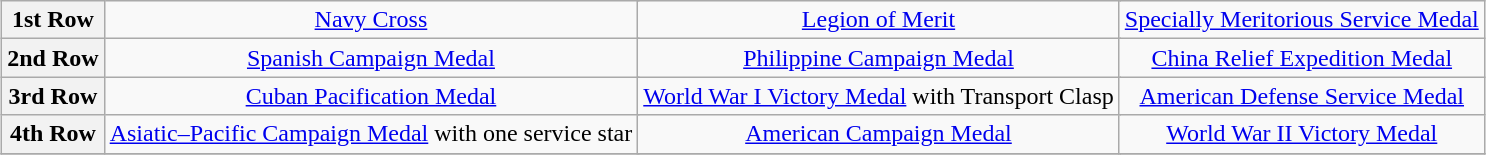<table class="wikitable" style="margin:1em auto; text-align:center;">
<tr>
<th>1st Row</th>
<td colspan="3"><a href='#'>Navy Cross</a></td>
<td colspan="3"><a href='#'>Legion of Merit</a></td>
<td colspan="3"><a href='#'>Specially Meritorious Service Medal</a></td>
</tr>
<tr>
<th>2nd Row</th>
<td colspan="3"><a href='#'>Spanish Campaign Medal</a></td>
<td colspan="3"><a href='#'>Philippine Campaign Medal</a></td>
<td colspan="3"><a href='#'>China Relief Expedition Medal</a></td>
</tr>
<tr>
<th>3rd Row</th>
<td colspan="3"><a href='#'>Cuban Pacification Medal</a></td>
<td colspan="3"><a href='#'>World War I Victory Medal</a> with Transport Clasp</td>
<td colspan="3"><a href='#'>American Defense Service Medal</a></td>
</tr>
<tr>
<th>4th Row</th>
<td colspan="3"><a href='#'>Asiatic–Pacific Campaign Medal</a> with one service star</td>
<td colspan="3"><a href='#'>American Campaign Medal</a></td>
<td colspan="3"><a href='#'>World War II Victory Medal</a></td>
</tr>
<tr>
</tr>
</table>
